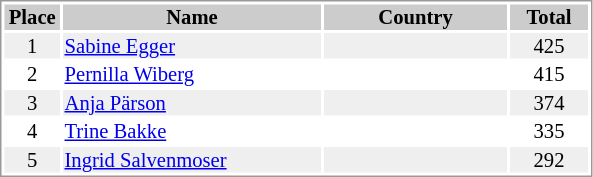<table border="0" style="border: 1px solid #999; background-color:#FFFFFF; text-align:center; font-size:86%; line-height:15px;">
<tr align="center" bgcolor="#CCCCCC">
<th width=35>Place</th>
<th width=170>Name</th>
<th width=120>Country</th>
<th width=50>Total</th>
</tr>
<tr bgcolor="#EFEFEF">
<td>1</td>
<td align="left"><a href='#'>Sabine Egger</a></td>
<td align="left"></td>
<td>425</td>
</tr>
<tr>
<td>2</td>
<td align="left"><a href='#'>Pernilla Wiberg</a></td>
<td align="left"></td>
<td>415</td>
</tr>
<tr bgcolor="#EFEFEF">
<td>3</td>
<td align="left"><a href='#'>Anja Pärson</a></td>
<td align="left"></td>
<td>374</td>
</tr>
<tr>
<td>4</td>
<td align="left"><a href='#'>Trine Bakke</a></td>
<td align="left"></td>
<td>335</td>
</tr>
<tr bgcolor="#EFEFEF">
<td>5</td>
<td align="left"><a href='#'>Ingrid Salvenmoser</a></td>
<td align="left"></td>
<td>292</td>
</tr>
</table>
